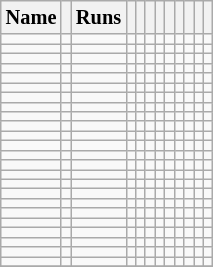<table class="wikitable sortable"  style="font-size:85%;">
<tr style="text-align:center;">
<th>Name</th>
<th></th>
<th>Runs</th>
<th></th>
<th></th>
<th></th>
<th></th>
<th></th>
<th></th>
<th></th>
<th></th>
<th></th>
</tr>
<tr style="text-align:center;">
<td></td>
<td></td>
<td></td>
<td></td>
<td></td>
<td></td>
<td></td>
<td></td>
<td></td>
<td></td>
<td></td>
<td></td>
</tr>
<tr style="text-align:center;">
<td></td>
<td></td>
<td></td>
<td></td>
<td></td>
<td></td>
<td></td>
<td></td>
<td></td>
<td></td>
<td></td>
<td></td>
</tr>
<tr style="text-align:center;">
<td></td>
<td></td>
<td></td>
<td></td>
<td></td>
<td></td>
<td></td>
<td></td>
<td></td>
<td></td>
<td></td>
<td></td>
</tr>
<tr style="text-align:center;">
<td></td>
<td></td>
<td></td>
<td></td>
<td></td>
<td></td>
<td></td>
<td></td>
<td></td>
<td></td>
<td></td>
<td></td>
</tr>
<tr style="text-align:center;">
<td></td>
<td></td>
<td></td>
<td></td>
<td></td>
<td></td>
<td></td>
<td></td>
<td></td>
<td></td>
<td></td>
<td></td>
</tr>
<tr style="text-align:center;">
<td></td>
<td></td>
<td></td>
<td></td>
<td></td>
<td></td>
<td></td>
<td></td>
<td></td>
<td></td>
<td></td>
<td></td>
</tr>
<tr style="text-align:center;">
<td></td>
<td></td>
<td></td>
<td></td>
<td></td>
<td></td>
<td></td>
<td></td>
<td></td>
<td></td>
<td></td>
<td></td>
</tr>
<tr style="text-align:center;">
<td></td>
<td></td>
<td></td>
<td></td>
<td></td>
<td></td>
<td></td>
<td></td>
<td></td>
<td></td>
<td></td>
<td></td>
</tr>
<tr style="text-align:center;">
<td></td>
<td></td>
<td></td>
<td></td>
<td></td>
<td></td>
<td></td>
<td></td>
<td></td>
<td></td>
<td></td>
<td></td>
</tr>
<tr style="text-align:center;">
<td></td>
<td></td>
<td></td>
<td></td>
<td></td>
<td></td>
<td></td>
<td></td>
<td></td>
<td></td>
<td></td>
<td></td>
</tr>
<tr style="text-align:center;">
<td></td>
<td></td>
<td></td>
<td></td>
<td></td>
<td></td>
<td></td>
<td></td>
<td></td>
<td></td>
<td></td>
<td></td>
</tr>
<tr style="text-align:center;">
<td></td>
<td></td>
<td></td>
<td></td>
<td></td>
<td></td>
<td></td>
<td></td>
<td></td>
<td></td>
<td></td>
<td></td>
</tr>
<tr style="text-align:center;">
<td></td>
<td></td>
<td></td>
<td></td>
<td></td>
<td></td>
<td></td>
<td></td>
<td></td>
<td></td>
<td></td>
<td></td>
</tr>
<tr style="text-align:center;">
<td></td>
<td></td>
<td></td>
<td></td>
<td></td>
<td></td>
<td></td>
<td></td>
<td></td>
<td></td>
<td></td>
<td></td>
</tr>
<tr style="text-align:center;">
<td></td>
<td></td>
<td></td>
<td></td>
<td></td>
<td></td>
<td></td>
<td></td>
<td></td>
<td></td>
<td></td>
<td></td>
</tr>
<tr style="text-align:center;">
<td></td>
<td></td>
<td></td>
<td></td>
<td></td>
<td></td>
<td></td>
<td></td>
<td></td>
<td></td>
<td></td>
<td></td>
</tr>
<tr style="text-align:center;">
<td></td>
<td></td>
<td></td>
<td></td>
<td></td>
<td></td>
<td></td>
<td></td>
<td></td>
<td></td>
<td></td>
<td></td>
</tr>
<tr style="text-align:center;">
<td></td>
<td></td>
<td></td>
<td></td>
<td></td>
<td></td>
<td></td>
<td></td>
<td></td>
<td></td>
<td></td>
<td></td>
</tr>
<tr style="text-align:center;">
<td></td>
<td></td>
<td></td>
<td></td>
<td></td>
<td></td>
<td></td>
<td></td>
<td></td>
<td></td>
<td></td>
<td></td>
</tr>
<tr style="text-align:center;">
<td></td>
<td></td>
<td></td>
<td></td>
<td></td>
<td></td>
<td></td>
<td></td>
<td></td>
<td></td>
<td></td>
<td></td>
</tr>
<tr style="text-align:center;">
<td></td>
<td></td>
<td></td>
<td></td>
<td></td>
<td></td>
<td></td>
<td></td>
<td></td>
<td></td>
<td></td>
<td></td>
</tr>
<tr style="text-align:center;">
<td></td>
<td></td>
<td></td>
<td></td>
<td></td>
<td></td>
<td></td>
<td></td>
<td></td>
<td></td>
<td></td>
<td></td>
</tr>
<tr style="text-align:center;">
<td></td>
<td></td>
<td></td>
<td></td>
<td></td>
<td></td>
<td></td>
<td></td>
<td></td>
<td></td>
<td></td>
<td></td>
</tr>
<tr style="text-align:center;">
<td></td>
<td></td>
<td></td>
<td></td>
<td></td>
<td></td>
<td></td>
<td></td>
<td></td>
<td></td>
<td></td>
<td></td>
</tr>
<tr style="text-align:center;">
</tr>
</table>
